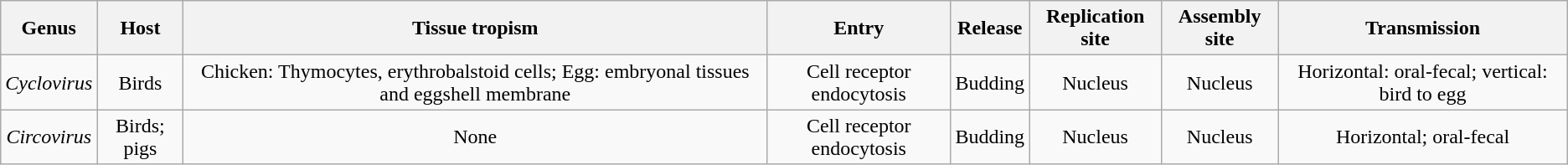<table class="wikitable sortable" style="text-align:center">
<tr>
<th>Genus</th>
<th>Host</th>
<th>Tissue tropism</th>
<th>Entry</th>
<th>Release</th>
<th>Replication site</th>
<th>Assembly site</th>
<th>Transmission</th>
</tr>
<tr>
<td><em>Cyclovirus</em></td>
<td>Birds</td>
<td>Chicken: Thymocytes, erythrobalstoid cells; Egg: embryonal tissues and eggshell membrane</td>
<td>Cell receptor endocytosis</td>
<td>Budding</td>
<td>Nucleus</td>
<td>Nucleus</td>
<td>Horizontal: oral-fecal; vertical: bird to egg</td>
</tr>
<tr>
<td><em>Circovirus</em></td>
<td>Birds; pigs</td>
<td>None</td>
<td>Cell receptor endocytosis</td>
<td>Budding</td>
<td>Nucleus</td>
<td>Nucleus</td>
<td>Horizontal; oral-fecal</td>
</tr>
</table>
